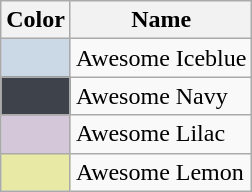<table class="wikitable">
<tr>
<th>Color</th>
<th>Name</th>
</tr>
<tr>
<td bgcolor="cbd9e7"></td>
<td>Awesome Iceblue</td>
</tr>
<tr>
<td bgcolor="3e424b"></td>
<td>Awesome Navy</td>
</tr>
<tr>
<td bgcolor="d4c7d9"></td>
<td>Awesome Lilac</td>
</tr>
<tr>
<td bgcolor="e7e9a5"></td>
<td>Awesome Lemon</td>
</tr>
</table>
